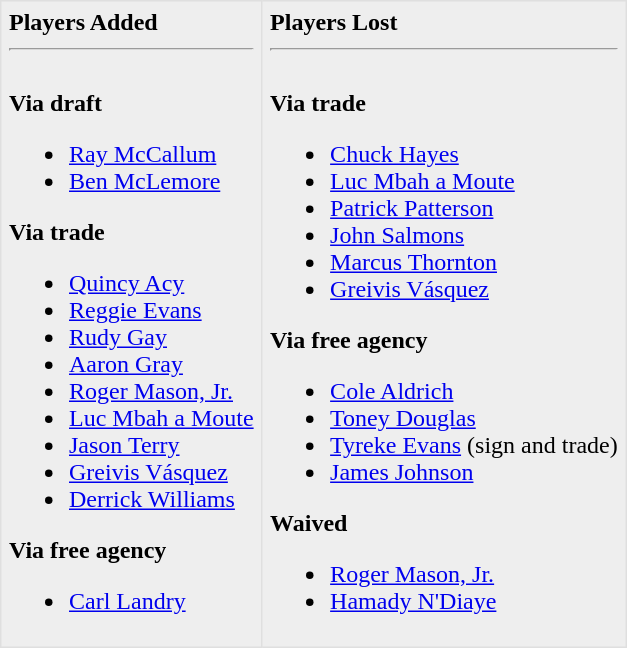<table border=1 style="border-collapse:collapse; background-color:#eeeeee" bordercolor="#DFDFDF" cellpadding="5">
<tr>
<td valign="top"><strong>Players Added</strong> <hr><br><strong>Via draft</strong><ul><li><a href='#'>Ray McCallum</a></li><li><a href='#'>Ben McLemore</a></li></ul><strong>Via trade</strong><ul><li><a href='#'>Quincy Acy</a></li><li><a href='#'>Reggie Evans</a></li><li><a href='#'>Rudy Gay</a></li><li><a href='#'>Aaron Gray</a></li><li><a href='#'>Roger Mason, Jr.</a></li><li><a href='#'>Luc Mbah a Moute</a></li><li><a href='#'>Jason Terry</a></li><li><a href='#'>Greivis Vásquez</a></li><li><a href='#'>Derrick Williams</a></li></ul><strong>Via free agency</strong><ul><li><a href='#'>Carl Landry</a></li></ul></td>
<td valign="top"><strong>Players Lost</strong> <hr><br><strong>Via trade</strong><ul><li><a href='#'>Chuck Hayes</a></li><li><a href='#'>Luc Mbah a Moute</a></li><li><a href='#'>Patrick Patterson</a></li><li><a href='#'>John Salmons</a></li><li><a href='#'>Marcus Thornton</a></li><li><a href='#'>Greivis Vásquez</a></li></ul><strong>Via free agency</strong><ul><li><a href='#'>Cole Aldrich</a></li><li><a href='#'>Toney Douglas</a></li><li><a href='#'>Tyreke Evans</a> (sign and trade)</li><li><a href='#'>James Johnson</a></li></ul><strong>Waived</strong><ul><li><a href='#'>Roger Mason, Jr.</a></li><li><a href='#'>Hamady N'Diaye</a></li></ul></td>
</tr>
</table>
